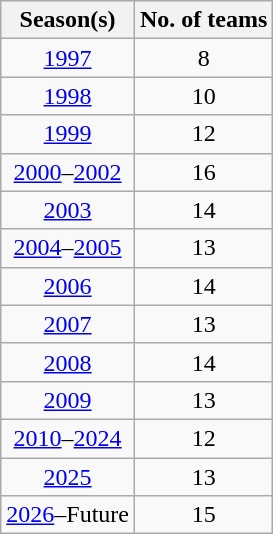<table class="wikitable sortable" style="text-align: center;">
<tr>
<th>Season(s)</th>
<th>No. of teams</th>
</tr>
<tr>
<td><a href='#'>1997</a></td>
<td>8</td>
</tr>
<tr>
<td><a href='#'>1998</a></td>
<td>10</td>
</tr>
<tr>
<td><a href='#'>1999</a></td>
<td>12</td>
</tr>
<tr>
<td><a href='#'>2000</a>–<a href='#'>2002</a></td>
<td>16</td>
</tr>
<tr>
<td><a href='#'>2003</a></td>
<td>14</td>
</tr>
<tr>
<td><a href='#'>2004</a>–<a href='#'>2005</a></td>
<td>13</td>
</tr>
<tr>
<td><a href='#'>2006</a></td>
<td>14</td>
</tr>
<tr>
<td><a href='#'>2007</a></td>
<td>13</td>
</tr>
<tr>
<td><a href='#'>2008</a></td>
<td>14</td>
</tr>
<tr>
<td><a href='#'>2009</a></td>
<td>13</td>
</tr>
<tr>
<td><a href='#'>2010</a>–<a href='#'>2024</a></td>
<td>12</td>
</tr>
<tr>
<td><a href='#'>2025</a></td>
<td>13</td>
</tr>
<tr>
<td><a href='#'>2026</a>–Future</td>
<td>15</td>
</tr>
</table>
